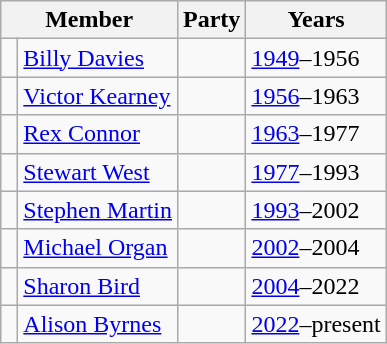<table class="wikitable">
<tr>
<th colspan="2">Member</th>
<th>Party</th>
<th>Years</th>
</tr>
<tr>
<td> </td>
<td><a href='#'>Billy Davies</a></td>
<td></td>
<td><a href='#'>1949</a>–1956</td>
</tr>
<tr>
<td> </td>
<td><a href='#'>Victor Kearney</a></td>
<td></td>
<td><a href='#'>1956</a>–1963</td>
</tr>
<tr>
<td> </td>
<td><a href='#'>Rex Connor</a></td>
<td></td>
<td><a href='#'>1963</a>–1977</td>
</tr>
<tr>
<td> </td>
<td><a href='#'>Stewart West</a></td>
<td></td>
<td><a href='#'>1977</a>–1993</td>
</tr>
<tr>
<td> </td>
<td><a href='#'>Stephen Martin</a></td>
<td></td>
<td><a href='#'>1993</a>–2002</td>
</tr>
<tr>
<td> </td>
<td><a href='#'>Michael Organ</a></td>
<td></td>
<td><a href='#'>2002</a>–2004</td>
</tr>
<tr>
<td> </td>
<td><a href='#'>Sharon Bird</a></td>
<td></td>
<td><a href='#'>2004</a>–2022</td>
</tr>
<tr>
<td> </td>
<td><a href='#'>Alison Byrnes</a></td>
<td></td>
<td><a href='#'>2022</a>–present</td>
</tr>
</table>
